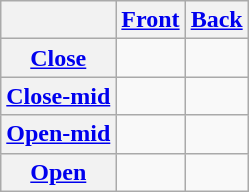<table class=wikitable style=text-align:center>
<tr>
<th></th>
<th><a href='#'>Front</a></th>
<th><a href='#'>Back</a></th>
</tr>
<tr>
<th><a href='#'>Close</a></th>
<td></td>
<td></td>
</tr>
<tr>
<th><a href='#'>Close-mid</a></th>
<td></td>
<td></td>
</tr>
<tr>
<th><a href='#'>Open-mid</a></th>
<td></td>
<td></td>
</tr>
<tr>
<th><a href='#'>Open</a></th>
<td></td>
<td></td>
</tr>
</table>
